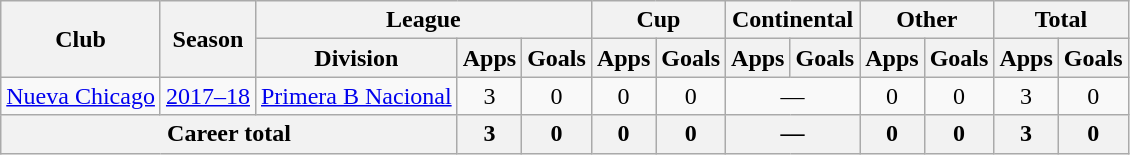<table class="wikitable" style="text-align:center">
<tr>
<th rowspan="2">Club</th>
<th rowspan="2">Season</th>
<th colspan="3">League</th>
<th colspan="2">Cup</th>
<th colspan="2">Continental</th>
<th colspan="2">Other</th>
<th colspan="2">Total</th>
</tr>
<tr>
<th>Division</th>
<th>Apps</th>
<th>Goals</th>
<th>Apps</th>
<th>Goals</th>
<th>Apps</th>
<th>Goals</th>
<th>Apps</th>
<th>Goals</th>
<th>Apps</th>
<th>Goals</th>
</tr>
<tr>
<td rowspan="1"><a href='#'>Nueva Chicago</a></td>
<td><a href='#'>2017–18</a></td>
<td rowspan="1"><a href='#'>Primera B Nacional</a></td>
<td>3</td>
<td>0</td>
<td>0</td>
<td>0</td>
<td colspan="2">—</td>
<td>0</td>
<td>0</td>
<td>3</td>
<td>0</td>
</tr>
<tr>
<th colspan="3">Career total</th>
<th>3</th>
<th>0</th>
<th>0</th>
<th>0</th>
<th colspan="2">—</th>
<th>0</th>
<th>0</th>
<th>3</th>
<th>0</th>
</tr>
</table>
